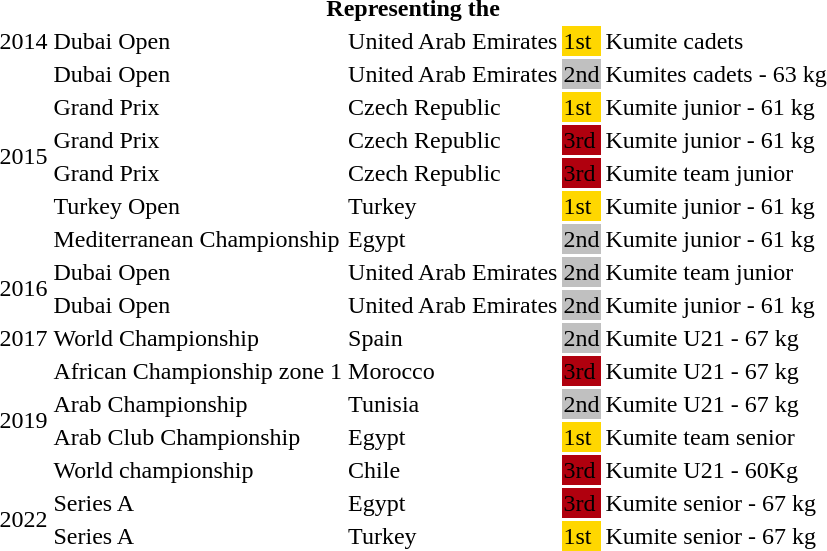<table>
<tr>
<th colspan="7">Representing the </th>
</tr>
<tr>
<td>2014</td>
<td>Dubai Open</td>
<td>United Arab Emirates</td>
<td bgcolor=gold>1st</td>
<td>Kumite cadets</td>
</tr>
<tr>
<td rowspan=6>2015</td>
<td>Dubai Open</td>
<td>United Arab Emirates</td>
<td bgcolor=silver>2nd</td>
<td>Kumites cadets - 63 kg</td>
</tr>
<tr>
<td>Grand Prix</td>
<td>Czech Republic</td>
<td bgcolor=gold>1st</td>
<td>Kumite junior - 61 kg</td>
</tr>
<tr>
<td>Grand Prix</td>
<td>Czech Republic</td>
<td bgcolor=bronze>3rd</td>
<td>Kumite junior - 61 kg</td>
</tr>
<tr>
<td>Grand Prix</td>
<td>Czech Republic</td>
<td bgcolor=bronze>3rd</td>
<td>Kumite team junior</td>
</tr>
<tr>
<td>Turkey Open</td>
<td>Turkey</td>
<td bgcolor=gold>1st</td>
<td>Kumite junior - 61 kg</td>
</tr>
<tr>
<td>Mediterranean Championship</td>
<td>Egypt</td>
<td bgcolor=silver>2nd</td>
<td>Kumite junior - 61 kg</td>
</tr>
<tr>
<td rowspan=2>2016</td>
<td>Dubai Open</td>
<td>United Arab Emirates</td>
<td bgcolor=silver>2nd</td>
<td>Kumite team junior</td>
</tr>
<tr>
<td>Dubai Open</td>
<td>United Arab Emirates</td>
<td bgcolor=silver>2nd</td>
<td>Kumite junior - 61 kg</td>
</tr>
<tr>
<td>2017</td>
<td>World Championship</td>
<td>Spain</td>
<td bgcolor=silver>2nd</td>
<td>Kumite U21 - 67 kg</td>
</tr>
<tr>
<td rowspan=4>2019</td>
<td>African Championship zone 1</td>
<td>Morocco</td>
<td bgcolor=bronze>3rd</td>
<td>Kumite U21 - 67 kg</td>
</tr>
<tr>
<td>Arab Championship</td>
<td>Tunisia</td>
<td bgcolor=silver>2nd</td>
<td>Kumite U21 - 67 kg</td>
</tr>
<tr>
<td>Arab Club Championship</td>
<td>Egypt</td>
<td bgcolor=gold>1st</td>
<td>Kumite team senior</td>
</tr>
<tr>
<td>World championship</td>
<td>Chile</td>
<td bgcolor=bronze>3rd</td>
<td>Kumite U21 - 60Kg</td>
</tr>
<tr>
<td rowspan=2>2022</td>
<td>Series A</td>
<td>Egypt</td>
<td bgcolor=bronze>3rd</td>
<td>Kumite senior - 67 kg</td>
</tr>
<tr>
<td>Series A</td>
<td>Turkey</td>
<td bgcolor=gold>1st</td>
<td>Kumite senior - 67 kg</td>
</tr>
</table>
